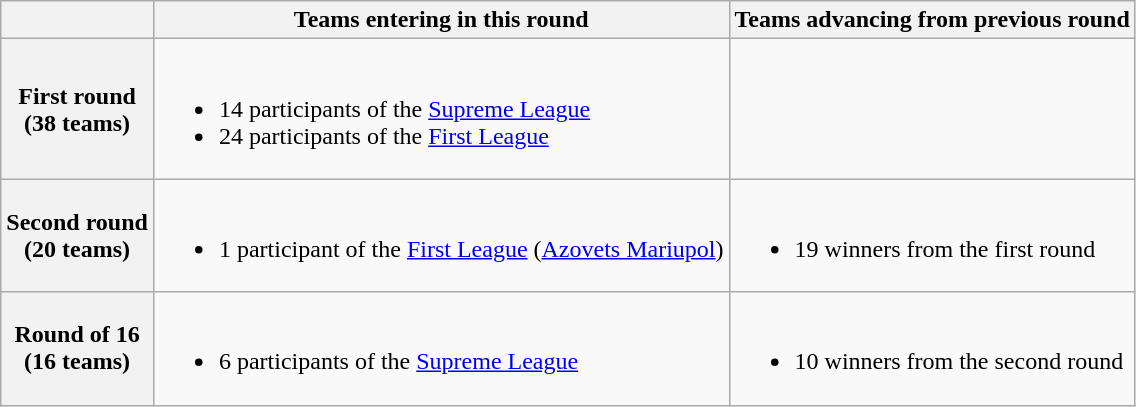<table class="wikitable">
<tr>
<th colspan=2></th>
<th>Teams entering in this round</th>
<th>Teams advancing from previous round</th>
</tr>
<tr>
<th colspan=2>First round<br> (38 teams)</th>
<td><br><ul><li>14 participants of the <a href='#'>Supreme League</a></li><li>24 participants of the <a href='#'>First League</a></li></ul></td>
<td></td>
</tr>
<tr>
<th colspan=2>Second round<br> (20 teams)</th>
<td><br><ul><li>1 participant of the <a href='#'>First League</a> (<a href='#'>Azovets Mariupol</a>)</li></ul></td>
<td><br><ul><li>19 winners from the first round</li></ul></td>
</tr>
<tr>
<th colspan=2>Round of 16<br> (16 teams)</th>
<td><br><ul><li>6 participants of the <a href='#'>Supreme League</a></li></ul></td>
<td><br><ul><li>10 winners from the second round</li></ul></td>
</tr>
</table>
